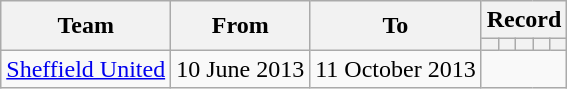<table class=wikitable style="text-align: center">
<tr>
<th rowspan=2>Team</th>
<th rowspan=2>From</th>
<th rowspan=2>To</th>
<th colspan=5>Record</th>
</tr>
<tr>
<th></th>
<th></th>
<th></th>
<th></th>
<th></th>
</tr>
<tr>
<td align=left><a href='#'>Sheffield United</a></td>
<td align=left>10 June 2013</td>
<td align=left>11 October 2013<br></td>
</tr>
</table>
